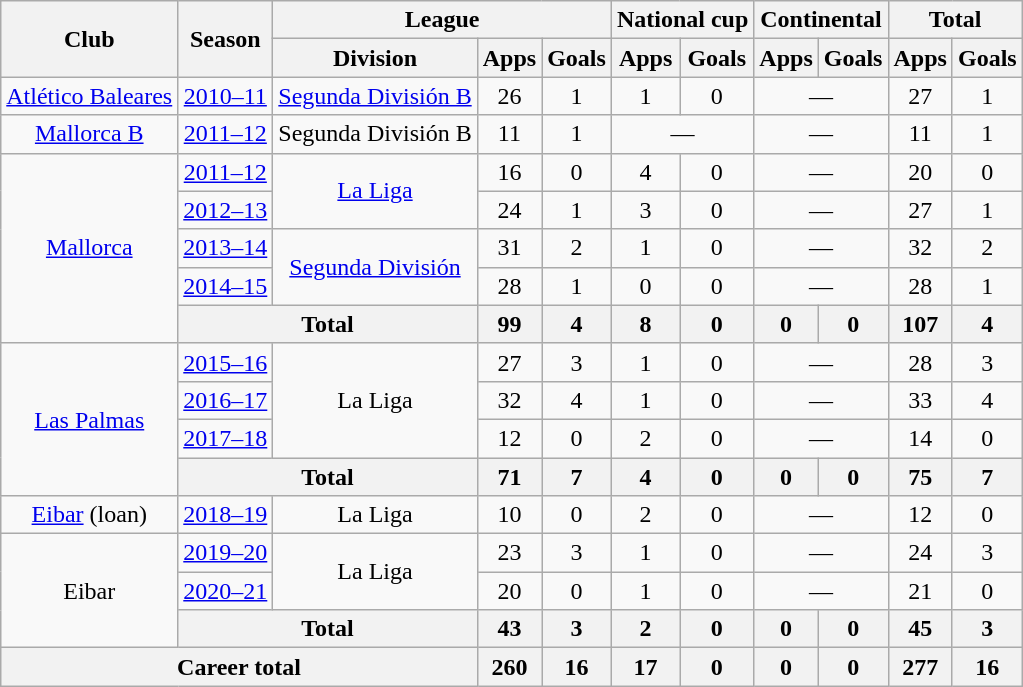<table class="wikitable" style="text-align:center">
<tr>
<th rowspan="2">Club</th>
<th rowspan="2">Season</th>
<th colspan="3">League</th>
<th colspan="2">National cup</th>
<th colspan="2">Continental</th>
<th colspan="2">Total</th>
</tr>
<tr>
<th>Division</th>
<th>Apps</th>
<th>Goals</th>
<th>Apps</th>
<th>Goals</th>
<th>Apps</th>
<th>Goals</th>
<th>Apps</th>
<th>Goals</th>
</tr>
<tr>
<td><a href='#'>Atlético Baleares</a></td>
<td><a href='#'>2010–11</a></td>
<td><a href='#'>Segunda División B</a></td>
<td>26</td>
<td>1</td>
<td>1</td>
<td>0</td>
<td colspan="2">—</td>
<td>27</td>
<td>1</td>
</tr>
<tr>
<td><a href='#'>Mallorca B</a></td>
<td><a href='#'>2011–12</a></td>
<td>Segunda División B</td>
<td>11</td>
<td>1</td>
<td colspan="2">—</td>
<td colspan="2">—</td>
<td>11</td>
<td>1</td>
</tr>
<tr>
<td rowspan="5"><a href='#'>Mallorca</a></td>
<td><a href='#'>2011–12</a></td>
<td rowspan="2"><a href='#'>La Liga</a></td>
<td>16</td>
<td>0</td>
<td>4</td>
<td>0</td>
<td colspan="2">—</td>
<td>20</td>
<td>0</td>
</tr>
<tr>
<td><a href='#'>2012–13</a></td>
<td>24</td>
<td>1</td>
<td>3</td>
<td>0</td>
<td colspan="2">—</td>
<td>27</td>
<td>1</td>
</tr>
<tr>
<td><a href='#'>2013–14</a></td>
<td rowspan="2"><a href='#'>Segunda División</a></td>
<td>31</td>
<td>2</td>
<td>1</td>
<td>0</td>
<td colspan="2">—</td>
<td>32</td>
<td>2</td>
</tr>
<tr>
<td><a href='#'>2014–15</a></td>
<td>28</td>
<td>1</td>
<td>0</td>
<td>0</td>
<td colspan="2">—</td>
<td>28</td>
<td>1</td>
</tr>
<tr>
<th colspan="2">Total</th>
<th>99</th>
<th>4</th>
<th>8</th>
<th>0</th>
<th>0</th>
<th>0</th>
<th>107</th>
<th>4</th>
</tr>
<tr>
<td rowspan="4"><a href='#'>Las Palmas</a></td>
<td><a href='#'>2015–16</a></td>
<td rowspan="3">La Liga</td>
<td>27</td>
<td>3</td>
<td>1</td>
<td>0</td>
<td colspan="2">—</td>
<td>28</td>
<td>3</td>
</tr>
<tr>
<td><a href='#'>2016–17</a></td>
<td>32</td>
<td>4</td>
<td>1</td>
<td>0</td>
<td colspan="2">—</td>
<td>33</td>
<td>4</td>
</tr>
<tr>
<td><a href='#'>2017–18</a></td>
<td>12</td>
<td>0</td>
<td>2</td>
<td>0</td>
<td colspan="2">—</td>
<td>14</td>
<td>0</td>
</tr>
<tr>
<th colspan="2">Total</th>
<th>71</th>
<th>7</th>
<th>4</th>
<th>0</th>
<th>0</th>
<th>0</th>
<th>75</th>
<th>7</th>
</tr>
<tr>
<td><a href='#'>Eibar</a> (loan)</td>
<td><a href='#'>2018–19</a></td>
<td>La Liga</td>
<td>10</td>
<td>0</td>
<td>2</td>
<td>0</td>
<td colspan="2">—</td>
<td>12</td>
<td>0</td>
</tr>
<tr>
<td rowspan="3">Eibar</td>
<td><a href='#'>2019–20</a></td>
<td rowspan="2">La Liga</td>
<td>23</td>
<td>3</td>
<td>1</td>
<td>0</td>
<td colspan="2">—</td>
<td>24</td>
<td>3</td>
</tr>
<tr>
<td><a href='#'>2020–21</a></td>
<td>20</td>
<td>0</td>
<td>1</td>
<td>0</td>
<td colspan="2">—</td>
<td>21</td>
<td>0</td>
</tr>
<tr>
<th colspan="2">Total</th>
<th>43</th>
<th>3</th>
<th>2</th>
<th>0</th>
<th>0</th>
<th>0</th>
<th>45</th>
<th>3</th>
</tr>
<tr>
<th colspan="3">Career total</th>
<th>260</th>
<th>16</th>
<th>17</th>
<th>0</th>
<th>0</th>
<th>0</th>
<th>277</th>
<th>16</th>
</tr>
</table>
